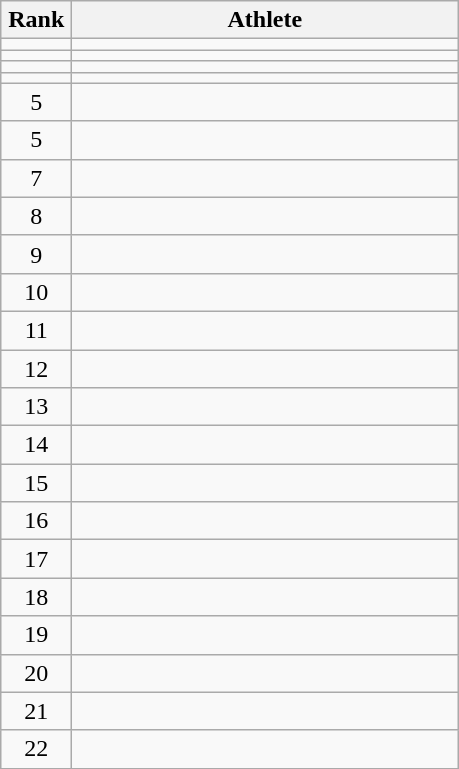<table class="wikitable" style="text-align: center;">
<tr>
<th width=40>Rank</th>
<th width=250>Athlete</th>
</tr>
<tr>
<td></td>
<td align="left"></td>
</tr>
<tr>
<td></td>
<td align="left"></td>
</tr>
<tr>
<td></td>
<td align="left"></td>
</tr>
<tr>
<td></td>
<td align="left"></td>
</tr>
<tr>
<td>5</td>
<td align="left"></td>
</tr>
<tr>
<td>5</td>
<td align="left"></td>
</tr>
<tr>
<td>7</td>
<td align="left"></td>
</tr>
<tr>
<td>8</td>
<td align="left"></td>
</tr>
<tr>
<td>9</td>
<td align="left"></td>
</tr>
<tr>
<td>10</td>
<td align="left"></td>
</tr>
<tr>
<td>11</td>
<td align="left"></td>
</tr>
<tr>
<td>12</td>
<td align="left"></td>
</tr>
<tr>
<td>13</td>
<td align="left"></td>
</tr>
<tr>
<td>14</td>
<td align="left"></td>
</tr>
<tr>
<td>15</td>
<td align="left"></td>
</tr>
<tr>
<td>16</td>
<td align="left"></td>
</tr>
<tr>
<td>17</td>
<td align="left"></td>
</tr>
<tr>
<td>18</td>
<td align="left"></td>
</tr>
<tr>
<td>19</td>
<td align="left"></td>
</tr>
<tr>
<td>20</td>
<td align="left"></td>
</tr>
<tr>
<td>21</td>
<td align="left"></td>
</tr>
<tr>
<td>22</td>
<td align="left"></td>
</tr>
</table>
